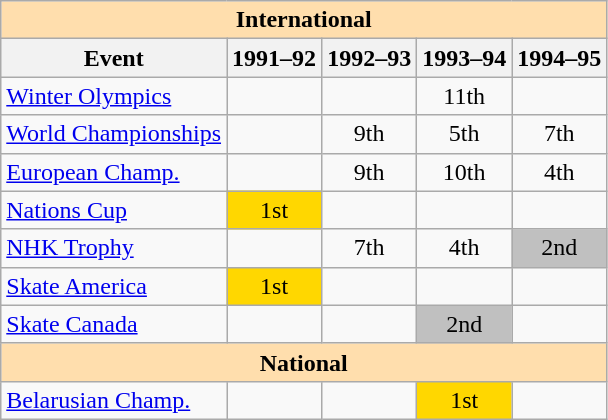<table class="wikitable" style="text-align:center">
<tr>
<th style="background-color: #ffdead; " colspan=5 align=center>International</th>
</tr>
<tr>
<th>Event</th>
<th>1991–92</th>
<th>1992–93</th>
<th>1993–94</th>
<th>1994–95</th>
</tr>
<tr>
<td align=left><a href='#'>Winter Olympics</a></td>
<td></td>
<td></td>
<td>11th</td>
<td></td>
</tr>
<tr>
<td align=left><a href='#'>World Championships</a></td>
<td></td>
<td>9th</td>
<td>5th</td>
<td>7th</td>
</tr>
<tr>
<td align=left><a href='#'>European Champ.</a></td>
<td></td>
<td>9th</td>
<td>10th</td>
<td>4th</td>
</tr>
<tr>
<td align=left><a href='#'>Nations Cup</a></td>
<td bgcolor=gold>1st</td>
<td></td>
<td></td>
<td></td>
</tr>
<tr>
<td align=left><a href='#'>NHK Trophy</a></td>
<td></td>
<td>7th</td>
<td>4th</td>
<td bgcolor=silver>2nd</td>
</tr>
<tr>
<td align=left><a href='#'>Skate America</a></td>
<td bgcolor=gold>1st</td>
<td></td>
<td></td>
<td></td>
</tr>
<tr>
<td align=left><a href='#'>Skate Canada</a></td>
<td></td>
<td></td>
<td bgcolor=silver>2nd</td>
<td></td>
</tr>
<tr>
<th style="background-color: #ffdead; " colspan=5 align=center>National</th>
</tr>
<tr>
<td align=left><a href='#'>Belarusian Champ.</a></td>
<td></td>
<td></td>
<td bgcolor=gold>1st</td>
<td></td>
</tr>
</table>
